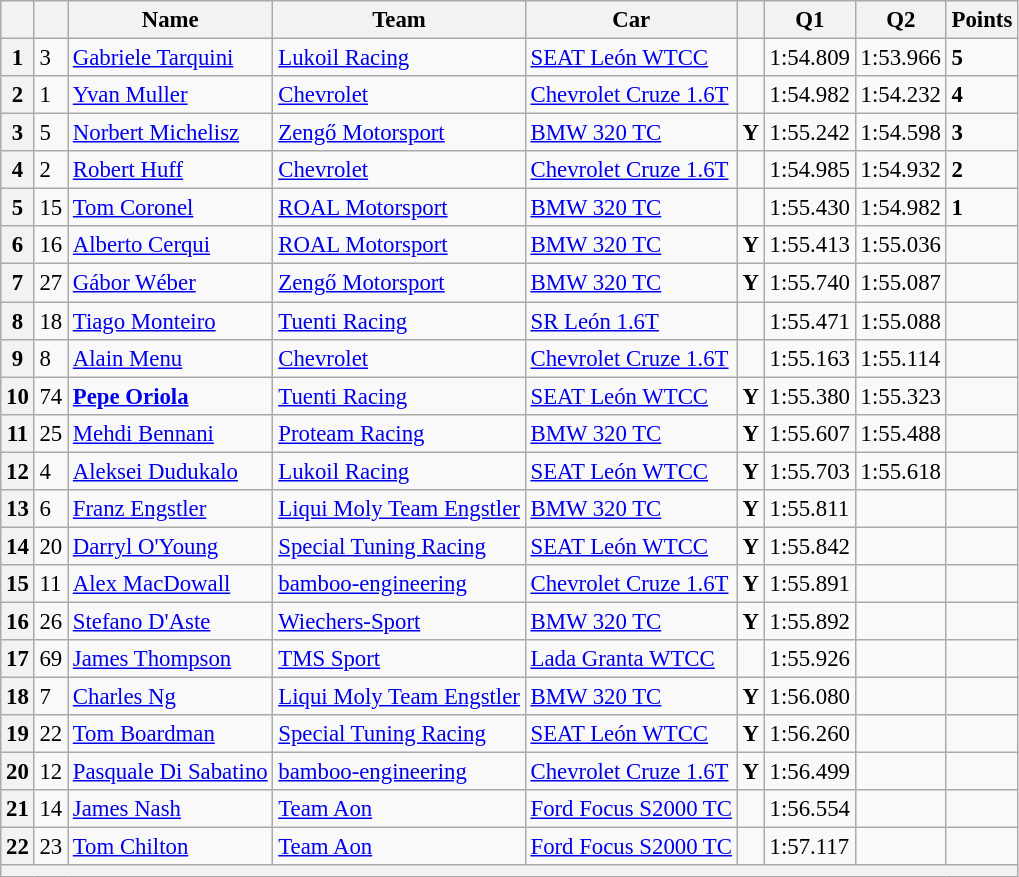<table class="wikitable sortable" style="font-size: 95%;">
<tr>
<th></th>
<th></th>
<th>Name</th>
<th>Team</th>
<th>Car</th>
<th></th>
<th>Q1</th>
<th>Q2</th>
<th>Points</th>
</tr>
<tr>
<th>1</th>
<td>3</td>
<td> <a href='#'>Gabriele Tarquini</a></td>
<td><a href='#'>Lukoil Racing</a></td>
<td><a href='#'>SEAT León WTCC</a></td>
<td></td>
<td>1:54.809</td>
<td>1:53.966</td>
<td><strong>5</strong></td>
</tr>
<tr>
<th>2</th>
<td>1</td>
<td> <a href='#'>Yvan Muller</a></td>
<td><a href='#'>Chevrolet</a></td>
<td><a href='#'>Chevrolet Cruze 1.6T</a></td>
<td></td>
<td>1:54.982</td>
<td>1:54.232</td>
<td><strong>4</strong></td>
</tr>
<tr>
<th>3</th>
<td>5</td>
<td> <a href='#'>Norbert Michelisz</a></td>
<td><a href='#'>Zengő Motorsport</a></td>
<td><a href='#'>BMW 320 TC</a></td>
<td align=center><strong><span>Y</span></strong></td>
<td>1:55.242</td>
<td>1:54.598</td>
<td><strong>3</strong></td>
</tr>
<tr>
<th>4</th>
<td>2</td>
<td> <a href='#'>Robert Huff</a></td>
<td><a href='#'>Chevrolet</a></td>
<td><a href='#'>Chevrolet Cruze 1.6T</a></td>
<td></td>
<td>1:54.985</td>
<td>1:54.932</td>
<td><strong>2</strong></td>
</tr>
<tr>
<th>5</th>
<td>15</td>
<td> <a href='#'>Tom Coronel</a></td>
<td><a href='#'>ROAL Motorsport</a></td>
<td><a href='#'>BMW 320 TC</a></td>
<td></td>
<td>1:55.430</td>
<td>1:54.982</td>
<td><strong>1</strong></td>
</tr>
<tr>
<th>6</th>
<td>16</td>
<td> <a href='#'>Alberto Cerqui</a></td>
<td><a href='#'>ROAL Motorsport</a></td>
<td><a href='#'>BMW 320 TC</a></td>
<td align=center><strong><span>Y</span></strong></td>
<td>1:55.413</td>
<td>1:55.036</td>
<td></td>
</tr>
<tr>
<th>7</th>
<td>27</td>
<td> <a href='#'>Gábor Wéber</a></td>
<td><a href='#'>Zengő Motorsport</a></td>
<td><a href='#'>BMW 320 TC</a></td>
<td align=center><strong><span>Y</span></strong></td>
<td>1:55.740</td>
<td>1:55.087</td>
<td></td>
</tr>
<tr>
<th>8</th>
<td>18</td>
<td> <a href='#'>Tiago Monteiro</a></td>
<td><a href='#'>Tuenti Racing</a></td>
<td><a href='#'>SR León 1.6T</a></td>
<td></td>
<td>1:55.471</td>
<td>1:55.088</td>
<td></td>
</tr>
<tr>
<th>9</th>
<td>8</td>
<td> <a href='#'>Alain Menu</a></td>
<td><a href='#'>Chevrolet</a></td>
<td><a href='#'>Chevrolet Cruze 1.6T</a></td>
<td></td>
<td>1:55.163</td>
<td>1:55.114</td>
<td></td>
</tr>
<tr>
<th>10</th>
<td>74</td>
<td> <strong><a href='#'>Pepe Oriola</a></strong></td>
<td><a href='#'>Tuenti Racing</a></td>
<td><a href='#'>SEAT León WTCC</a></td>
<td align=center><strong><span>Y</span></strong></td>
<td>1:55.380</td>
<td>1:55.323</td>
<td></td>
</tr>
<tr>
<th>11</th>
<td>25</td>
<td> <a href='#'>Mehdi Bennani</a></td>
<td><a href='#'>Proteam Racing</a></td>
<td><a href='#'>BMW 320 TC</a></td>
<td align=center><strong><span>Y</span></strong></td>
<td>1:55.607</td>
<td>1:55.488</td>
<td></td>
</tr>
<tr>
<th>12</th>
<td>4</td>
<td> <a href='#'>Aleksei Dudukalo</a></td>
<td><a href='#'>Lukoil Racing</a></td>
<td><a href='#'>SEAT León WTCC</a></td>
<td align=center><strong><span>Y</span></strong></td>
<td>1:55.703</td>
<td>1:55.618</td>
<td></td>
</tr>
<tr>
<th>13</th>
<td>6</td>
<td> <a href='#'>Franz Engstler</a></td>
<td><a href='#'>Liqui Moly Team Engstler</a></td>
<td><a href='#'>BMW 320 TC</a></td>
<td align=center><strong><span>Y</span></strong></td>
<td>1:55.811</td>
<td></td>
<td></td>
</tr>
<tr>
<th>14</th>
<td>20</td>
<td> <a href='#'>Darryl O'Young</a></td>
<td><a href='#'>Special Tuning Racing</a></td>
<td><a href='#'>SEAT León WTCC</a></td>
<td align=center><strong><span>Y</span></strong></td>
<td>1:55.842</td>
<td></td>
<td></td>
</tr>
<tr>
<th>15</th>
<td>11</td>
<td> <a href='#'>Alex MacDowall</a></td>
<td><a href='#'>bamboo-engineering</a></td>
<td><a href='#'>Chevrolet Cruze 1.6T</a></td>
<td align=center><strong><span>Y</span></strong></td>
<td>1:55.891</td>
<td></td>
<td></td>
</tr>
<tr>
<th>16</th>
<td>26</td>
<td> <a href='#'>Stefano D'Aste</a></td>
<td><a href='#'>Wiechers-Sport</a></td>
<td><a href='#'>BMW 320 TC</a></td>
<td align=center><strong><span>Y</span></strong></td>
<td>1:55.892</td>
<td></td>
<td></td>
</tr>
<tr>
<th>17</th>
<td>69</td>
<td> <a href='#'>James Thompson</a></td>
<td><a href='#'>TMS Sport</a></td>
<td><a href='#'>Lada Granta WTCC</a></td>
<td></td>
<td>1:55.926</td>
<td></td>
<td></td>
</tr>
<tr>
<th>18</th>
<td>7</td>
<td> <a href='#'>Charles Ng</a></td>
<td><a href='#'>Liqui Moly Team Engstler</a></td>
<td><a href='#'>BMW 320 TC</a></td>
<td align=center><strong><span>Y</span></strong></td>
<td>1:56.080</td>
<td></td>
<td></td>
</tr>
<tr>
<th>19</th>
<td>22</td>
<td> <a href='#'>Tom Boardman</a></td>
<td><a href='#'>Special Tuning Racing</a></td>
<td><a href='#'>SEAT León WTCC</a></td>
<td align=center><strong><span>Y</span></strong></td>
<td>1:56.260</td>
<td></td>
<td></td>
</tr>
<tr>
<th>20</th>
<td>12</td>
<td> <a href='#'>Pasquale Di Sabatino</a></td>
<td><a href='#'>bamboo-engineering</a></td>
<td><a href='#'>Chevrolet Cruze 1.6T</a></td>
<td align=center><strong><span>Y</span></strong></td>
<td>1:56.499</td>
<td></td>
<td></td>
</tr>
<tr>
<th>21</th>
<td>14</td>
<td> <a href='#'>James Nash</a></td>
<td><a href='#'>Team Aon</a></td>
<td><a href='#'>Ford Focus S2000 TC</a></td>
<td></td>
<td>1:56.554</td>
<td></td>
<td></td>
</tr>
<tr>
<th>22</th>
<td>23</td>
<td> <a href='#'>Tom Chilton</a></td>
<td><a href='#'>Team Aon</a></td>
<td><a href='#'>Ford Focus S2000 TC</a></td>
<td></td>
<td>1:57.117</td>
<td></td>
<td></td>
</tr>
<tr>
<th colspan=9></th>
</tr>
</table>
